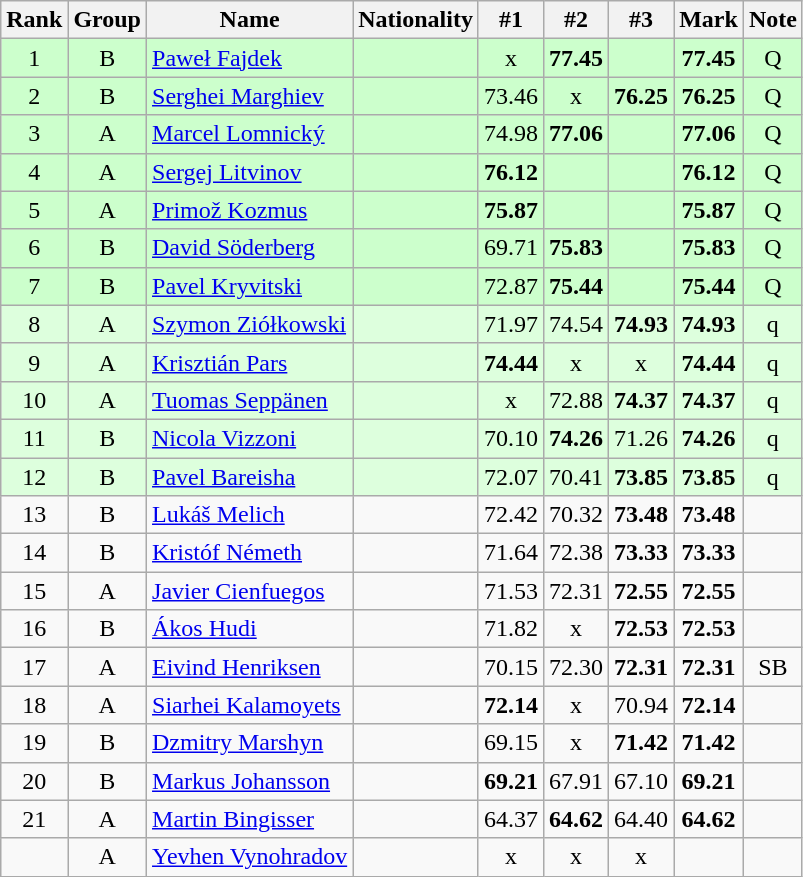<table class="wikitable sortable" style="text-align:center">
<tr>
<th>Rank</th>
<th>Group</th>
<th>Name</th>
<th>Nationality</th>
<th>#1</th>
<th>#2</th>
<th>#3</th>
<th>Mark</th>
<th>Note</th>
</tr>
<tr bgcolor=ccffcc>
<td>1</td>
<td>B</td>
<td align=left><a href='#'>Paweł Fajdek</a></td>
<td align=left></td>
<td>x</td>
<td><strong>77.45</strong></td>
<td></td>
<td><strong>77.45</strong></td>
<td>Q</td>
</tr>
<tr bgcolor=ccffcc>
<td>2</td>
<td>B</td>
<td align=left><a href='#'>Serghei Marghiev</a></td>
<td align=left></td>
<td>73.46</td>
<td>x</td>
<td><strong>76.25</strong></td>
<td><strong>76.25</strong></td>
<td>Q</td>
</tr>
<tr bgcolor=ccffcc>
<td>3</td>
<td>A</td>
<td align=left><a href='#'>Marcel Lomnický</a></td>
<td align=left></td>
<td>74.98</td>
<td><strong>77.06</strong></td>
<td></td>
<td><strong>77.06</strong></td>
<td>Q</td>
</tr>
<tr bgcolor=ccffcc>
<td>4</td>
<td>A</td>
<td align=left><a href='#'>Sergej Litvinov</a></td>
<td align=left></td>
<td><strong>76.12</strong></td>
<td></td>
<td></td>
<td><strong>76.12</strong></td>
<td>Q</td>
</tr>
<tr bgcolor=ccffcc>
<td>5</td>
<td>A</td>
<td align=left><a href='#'>Primož Kozmus</a></td>
<td align=left></td>
<td><strong>75.87</strong></td>
<td></td>
<td></td>
<td><strong>75.87</strong></td>
<td>Q</td>
</tr>
<tr bgcolor=ccffcc>
<td>6</td>
<td>B</td>
<td align=left><a href='#'>David Söderberg</a></td>
<td align=left></td>
<td>69.71</td>
<td><strong>75.83</strong></td>
<td></td>
<td><strong>75.83</strong></td>
<td>Q</td>
</tr>
<tr bgcolor=ccffcc>
<td>7</td>
<td>B</td>
<td align=left><a href='#'>Pavel Kryvitski</a></td>
<td align=left></td>
<td>72.87</td>
<td><strong>75.44</strong></td>
<td></td>
<td><strong>75.44</strong></td>
<td>Q</td>
</tr>
<tr bgcolor=ddffdd>
<td>8</td>
<td>A</td>
<td align=left><a href='#'>Szymon Ziółkowski</a></td>
<td align=left></td>
<td>71.97</td>
<td>74.54</td>
<td><strong>74.93</strong></td>
<td><strong>74.93</strong></td>
<td>q</td>
</tr>
<tr bgcolor=ddffdd>
<td>9</td>
<td>A</td>
<td align=left><a href='#'>Krisztián Pars</a></td>
<td align=left></td>
<td><strong>74.44</strong></td>
<td>x</td>
<td>x</td>
<td><strong>74.44</strong></td>
<td>q</td>
</tr>
<tr bgcolor=ddffdd>
<td>10</td>
<td>A</td>
<td align=left><a href='#'>Tuomas Seppänen</a></td>
<td align=left></td>
<td>x</td>
<td>72.88</td>
<td><strong>74.37</strong></td>
<td><strong>74.37</strong></td>
<td>q</td>
</tr>
<tr bgcolor=ddffdd>
<td>11</td>
<td>B</td>
<td align=left><a href='#'>Nicola Vizzoni</a></td>
<td align=left></td>
<td>70.10</td>
<td><strong>74.26</strong></td>
<td>71.26</td>
<td><strong>74.26</strong></td>
<td>q</td>
</tr>
<tr bgcolor=ddffdd>
<td>12</td>
<td>B</td>
<td align=left><a href='#'>Pavel Bareisha</a></td>
<td align=left></td>
<td>72.07</td>
<td>70.41</td>
<td><strong>73.85</strong></td>
<td><strong>73.85</strong></td>
<td>q</td>
</tr>
<tr>
<td>13</td>
<td>B</td>
<td align=left><a href='#'>Lukáš Melich</a></td>
<td align=left></td>
<td>72.42</td>
<td>70.32</td>
<td><strong>73.48</strong></td>
<td><strong>73.48</strong></td>
<td></td>
</tr>
<tr>
<td>14</td>
<td>B</td>
<td align=left><a href='#'>Kristóf Németh</a></td>
<td align=left></td>
<td>71.64</td>
<td>72.38</td>
<td><strong>73.33</strong></td>
<td><strong>73.33</strong></td>
<td></td>
</tr>
<tr>
<td>15</td>
<td>A</td>
<td align=left><a href='#'>Javier Cienfuegos</a></td>
<td align=left></td>
<td>71.53</td>
<td>72.31</td>
<td><strong>72.55</strong></td>
<td><strong>72.55</strong></td>
<td></td>
</tr>
<tr>
<td>16</td>
<td>B</td>
<td align=left><a href='#'>Ákos Hudi</a></td>
<td align=left></td>
<td>71.82</td>
<td>x</td>
<td><strong>72.53</strong></td>
<td><strong>72.53</strong></td>
<td></td>
</tr>
<tr>
<td>17</td>
<td>A</td>
<td align=left><a href='#'>Eivind Henriksen</a></td>
<td align=left></td>
<td>70.15</td>
<td>72.30</td>
<td><strong>72.31</strong></td>
<td><strong>72.31</strong></td>
<td>SB</td>
</tr>
<tr>
<td>18</td>
<td>A</td>
<td align=left><a href='#'>Siarhei Kalamoyets</a></td>
<td align=left></td>
<td><strong>72.14</strong></td>
<td>x</td>
<td>70.94</td>
<td><strong>72.14</strong></td>
<td></td>
</tr>
<tr>
<td>19</td>
<td>B</td>
<td align=left><a href='#'>Dzmitry Marshyn</a></td>
<td align=left></td>
<td>69.15</td>
<td>x</td>
<td><strong>71.42</strong></td>
<td><strong>71.42</strong></td>
<td></td>
</tr>
<tr>
<td>20</td>
<td>B</td>
<td align=left><a href='#'>Markus Johansson</a></td>
<td align=left></td>
<td><strong>69.21</strong></td>
<td>67.91</td>
<td>67.10</td>
<td><strong>69.21</strong></td>
<td></td>
</tr>
<tr>
<td>21</td>
<td>A</td>
<td align=left><a href='#'>Martin Bingisser</a></td>
<td align=left></td>
<td>64.37</td>
<td><strong>64.62</strong></td>
<td>64.40</td>
<td><strong>64.62</strong></td>
<td></td>
</tr>
<tr>
<td></td>
<td>A</td>
<td align=left><a href='#'>Yevhen Vynohradov</a></td>
<td align=left></td>
<td>x</td>
<td>x</td>
<td>x</td>
<td><strong></strong></td>
<td></td>
</tr>
</table>
